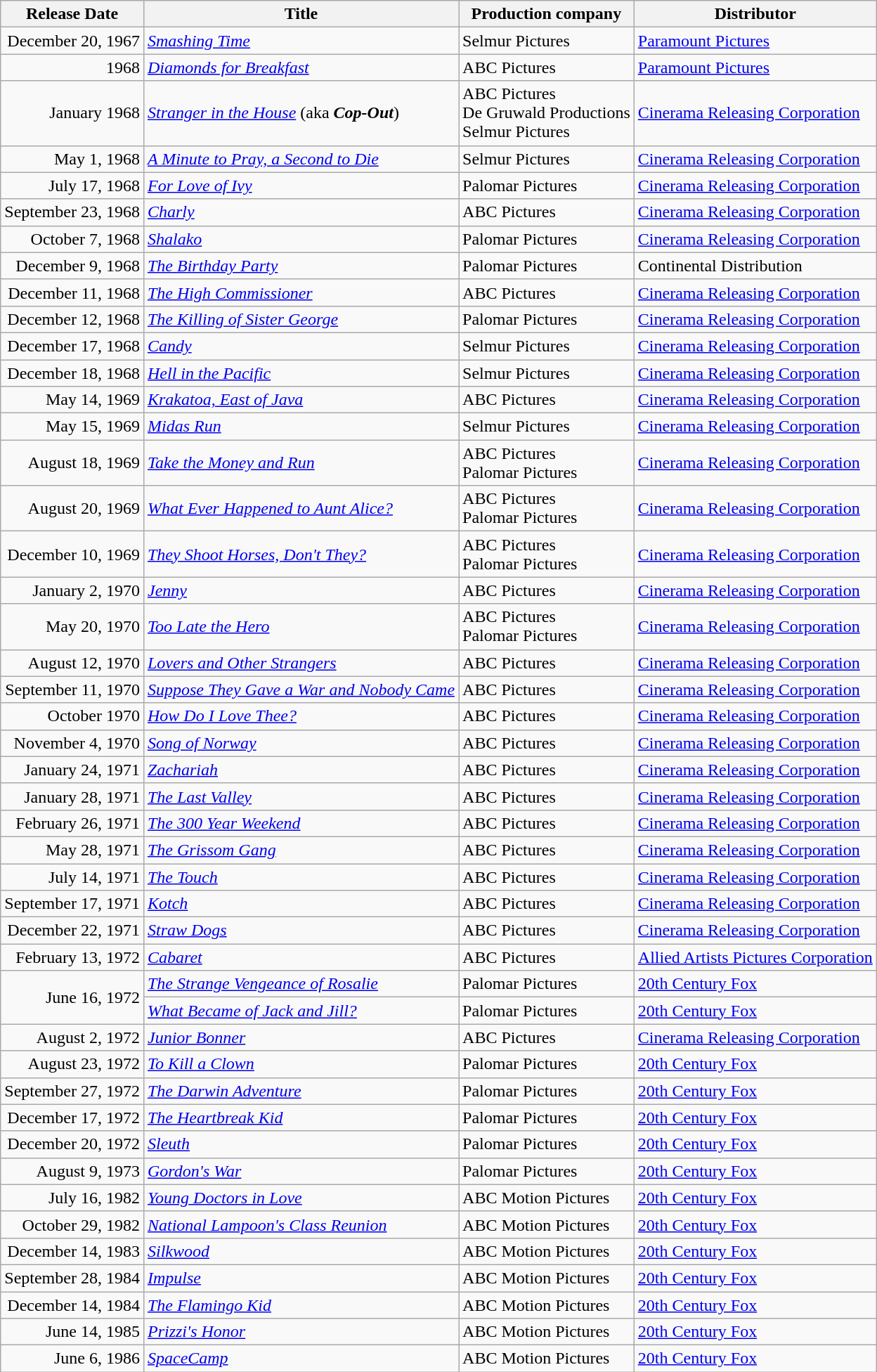<table class="wikitable sortable">
<tr>
<th>Release Date</th>
<th>Title</th>
<th>Production company</th>
<th>Distributor</th>
</tr>
<tr>
<td align="right">December 20, 1967</td>
<td><em><a href='#'>Smashing Time</a></em></td>
<td>Selmur Pictures</td>
<td><a href='#'>Paramount Pictures</a></td>
</tr>
<tr>
<td align="right">1968</td>
<td><em><a href='#'>Diamonds for Breakfast</a></em></td>
<td>ABC Pictures</td>
<td><a href='#'>Paramount Pictures</a></td>
</tr>
<tr>
<td align="right">January 1968</td>
<td><em><a href='#'>Stranger in the House</a></em> (aka <strong><em>Cop-Out</em></strong>)</td>
<td>ABC Pictures<br>De Gruwald Productions<br>Selmur Pictures</td>
<td><a href='#'>Cinerama Releasing Corporation</a></td>
</tr>
<tr>
<td align="right">May 1, 1968</td>
<td><em><a href='#'>A Minute to Pray, a Second to Die</a></em></td>
<td>Selmur Pictures</td>
<td><a href='#'>Cinerama Releasing Corporation</a></td>
</tr>
<tr>
<td align="right">July 17, 1968</td>
<td><em><a href='#'>For Love of Ivy</a></em></td>
<td>Palomar Pictures</td>
<td><a href='#'>Cinerama Releasing Corporation</a></td>
</tr>
<tr>
<td align="right">September 23, 1968</td>
<td><em><a href='#'>Charly</a></em></td>
<td>ABC Pictures</td>
<td><a href='#'>Cinerama Releasing Corporation</a></td>
</tr>
<tr>
<td align="right">October 7, 1968</td>
<td><em><a href='#'>Shalako</a></em></td>
<td>Palomar Pictures</td>
<td><a href='#'>Cinerama Releasing Corporation</a></td>
</tr>
<tr>
<td align="right">December 9, 1968</td>
<td><em><a href='#'>The Birthday Party</a></em></td>
<td>Palomar Pictures</td>
<td>Continental Distribution</td>
</tr>
<tr>
<td align="right">December 11, 1968</td>
<td><em><a href='#'>The High Commissioner</a></em></td>
<td>ABC Pictures</td>
<td><a href='#'>Cinerama Releasing Corporation</a></td>
</tr>
<tr>
<td align="right">December 12, 1968</td>
<td><em><a href='#'>The Killing of Sister George</a></em></td>
<td>Palomar Pictures</td>
<td><a href='#'>Cinerama Releasing Corporation</a></td>
</tr>
<tr>
<td align="right">December 17, 1968</td>
<td><em><a href='#'>Candy</a></em></td>
<td>Selmur Pictures</td>
<td><a href='#'>Cinerama Releasing Corporation</a></td>
</tr>
<tr>
<td align="right">December 18, 1968</td>
<td><em><a href='#'>Hell in the Pacific</a></em></td>
<td>Selmur Pictures</td>
<td><a href='#'>Cinerama Releasing Corporation</a></td>
</tr>
<tr>
<td align="right">May 14, 1969</td>
<td><em><a href='#'>Krakatoa, East of Java</a></em></td>
<td>ABC Pictures</td>
<td><a href='#'>Cinerama Releasing Corporation</a></td>
</tr>
<tr>
<td align="right">May 15, 1969</td>
<td><em><a href='#'>Midas Run</a></em></td>
<td>Selmur Pictures</td>
<td><a href='#'>Cinerama Releasing Corporation</a></td>
</tr>
<tr>
<td align="right">August 18, 1969</td>
<td><em><a href='#'>Take the Money and Run</a></em></td>
<td>ABC Pictures<br>Palomar Pictures</td>
<td><a href='#'>Cinerama Releasing Corporation</a></td>
</tr>
<tr>
<td align="right">August 20, 1969</td>
<td><em><a href='#'>What Ever Happened to Aunt Alice?</a></em></td>
<td>ABC Pictures<br>Palomar Pictures</td>
<td><a href='#'>Cinerama Releasing Corporation</a></td>
</tr>
<tr>
<td align="right">December 10, 1969</td>
<td><em><a href='#'>They Shoot Horses, Don't They?</a></em></td>
<td>ABC Pictures<br>Palomar Pictures</td>
<td><a href='#'>Cinerama Releasing Corporation</a></td>
</tr>
<tr>
<td align="right">January 2, 1970</td>
<td><em><a href='#'>Jenny</a></em></td>
<td>ABC Pictures</td>
<td><a href='#'>Cinerama Releasing Corporation</a></td>
</tr>
<tr>
<td align="right">May 20, 1970</td>
<td><em><a href='#'>Too Late the Hero</a></em></td>
<td>ABC Pictures<br>Palomar Pictures</td>
<td><a href='#'>Cinerama Releasing Corporation</a></td>
</tr>
<tr>
<td align="right">August 12, 1970</td>
<td><em><a href='#'>Lovers and Other Strangers</a></em></td>
<td>ABC Pictures</td>
<td><a href='#'>Cinerama Releasing Corporation</a></td>
</tr>
<tr>
<td align="right">September 11, 1970</td>
<td><em><a href='#'>Suppose They Gave a War and Nobody Came</a></em></td>
<td>ABC Pictures</td>
<td><a href='#'>Cinerama Releasing Corporation</a></td>
</tr>
<tr>
<td align="right">October 1970</td>
<td><em><a href='#'>How Do I Love Thee?</a></em></td>
<td>ABC Pictures</td>
<td><a href='#'>Cinerama Releasing Corporation</a></td>
</tr>
<tr>
<td align="right">November 4, 1970</td>
<td><em><a href='#'>Song of Norway</a></em></td>
<td>ABC Pictures</td>
<td><a href='#'>Cinerama Releasing Corporation</a></td>
</tr>
<tr>
<td align="right">January 24, 1971</td>
<td><em><a href='#'>Zachariah</a></em></td>
<td>ABC Pictures</td>
<td><a href='#'>Cinerama Releasing Corporation</a></td>
</tr>
<tr>
<td align="right">January 28, 1971</td>
<td><em><a href='#'>The Last Valley</a></em></td>
<td>ABC Pictures</td>
<td><a href='#'>Cinerama Releasing Corporation</a></td>
</tr>
<tr>
<td align="right">February 26, 1971</td>
<td><em><a href='#'>The 300 Year Weekend</a></em></td>
<td>ABC Pictures</td>
<td><a href='#'>Cinerama Releasing Corporation</a></td>
</tr>
<tr>
<td align="right">May 28, 1971</td>
<td><em><a href='#'>The Grissom Gang</a></em></td>
<td>ABC Pictures</td>
<td><a href='#'>Cinerama Releasing Corporation</a></td>
</tr>
<tr>
<td align="right">July 14, 1971</td>
<td><em><a href='#'>The Touch</a></em></td>
<td>ABC Pictures</td>
<td><a href='#'>Cinerama Releasing Corporation</a></td>
</tr>
<tr>
<td align="right">September 17, 1971</td>
<td><em><a href='#'>Kotch</a></em></td>
<td>ABC Pictures</td>
<td><a href='#'>Cinerama Releasing Corporation</a></td>
</tr>
<tr>
<td align="right">December 22, 1971</td>
<td><em><a href='#'>Straw Dogs</a></em></td>
<td>ABC Pictures</td>
<td><a href='#'>Cinerama Releasing Corporation</a></td>
</tr>
<tr>
<td align="right">February 13, 1972</td>
<td><em><a href='#'>Cabaret</a></em></td>
<td>ABC Pictures</td>
<td><a href='#'>Allied Artists Pictures Corporation</a></td>
</tr>
<tr>
<td align="right" rowspan="2">June 16, 1972</td>
<td><em><a href='#'>The Strange Vengeance of Rosalie</a></em></td>
<td>Palomar Pictures</td>
<td><a href='#'>20th Century Fox</a></td>
</tr>
<tr>
<td><em><a href='#'>What Became of Jack and Jill?</a></em></td>
<td>Palomar Pictures</td>
<td><a href='#'>20th Century Fox</a></td>
</tr>
<tr>
<td align="right">August 2, 1972</td>
<td><em><a href='#'>Junior Bonner</a></em></td>
<td>ABC Pictures</td>
<td><a href='#'>Cinerama Releasing Corporation</a></td>
</tr>
<tr>
<td align="right">August 23, 1972</td>
<td><em><a href='#'>To Kill a Clown</a></em></td>
<td>Palomar Pictures</td>
<td><a href='#'>20th Century Fox</a></td>
</tr>
<tr>
<td align="right">September 27, 1972</td>
<td><em><a href='#'>The Darwin Adventure</a></em></td>
<td>Palomar Pictures</td>
<td><a href='#'>20th Century Fox</a></td>
</tr>
<tr>
<td align="right">December 17, 1972</td>
<td><em><a href='#'>The Heartbreak Kid</a></em></td>
<td>Palomar Pictures</td>
<td><a href='#'>20th Century Fox</a></td>
</tr>
<tr>
<td align="right">December 20, 1972</td>
<td><em><a href='#'>Sleuth</a></em></td>
<td>Palomar Pictures</td>
<td><a href='#'>20th Century Fox</a></td>
</tr>
<tr>
<td align="right">August 9, 1973</td>
<td><em><a href='#'>Gordon's War</a></em></td>
<td>Palomar Pictures</td>
<td><a href='#'>20th Century Fox</a></td>
</tr>
<tr>
<td align="right">July 16, 1982</td>
<td><em><a href='#'>Young Doctors in Love</a></em></td>
<td>ABC Motion Pictures</td>
<td><a href='#'>20th Century Fox</a></td>
</tr>
<tr>
<td align="right">October 29, 1982</td>
<td><em><a href='#'>National Lampoon's Class Reunion</a></em></td>
<td>ABC Motion Pictures</td>
<td><a href='#'>20th Century Fox</a></td>
</tr>
<tr>
<td align="right">December 14, 1983</td>
<td><em><a href='#'>Silkwood</a></em></td>
<td>ABC Motion Pictures</td>
<td><a href='#'>20th Century Fox</a></td>
</tr>
<tr>
<td align="right">September 28, 1984</td>
<td><em><a href='#'>Impulse</a></em></td>
<td>ABC Motion Pictures</td>
<td><a href='#'>20th Century Fox</a></td>
</tr>
<tr>
<td align="right">December 14, 1984</td>
<td><em><a href='#'>The Flamingo Kid</a></em></td>
<td>ABC Motion Pictures</td>
<td><a href='#'>20th Century Fox</a></td>
</tr>
<tr>
<td align="right">June 14, 1985</td>
<td><em><a href='#'>Prizzi's Honor</a></em></td>
<td>ABC Motion Pictures</td>
<td><a href='#'>20th Century Fox</a></td>
</tr>
<tr>
<td align="right">June 6, 1986</td>
<td><em><a href='#'>SpaceCamp</a></em></td>
<td>ABC Motion Pictures</td>
<td><a href='#'>20th Century Fox</a></td>
</tr>
</table>
